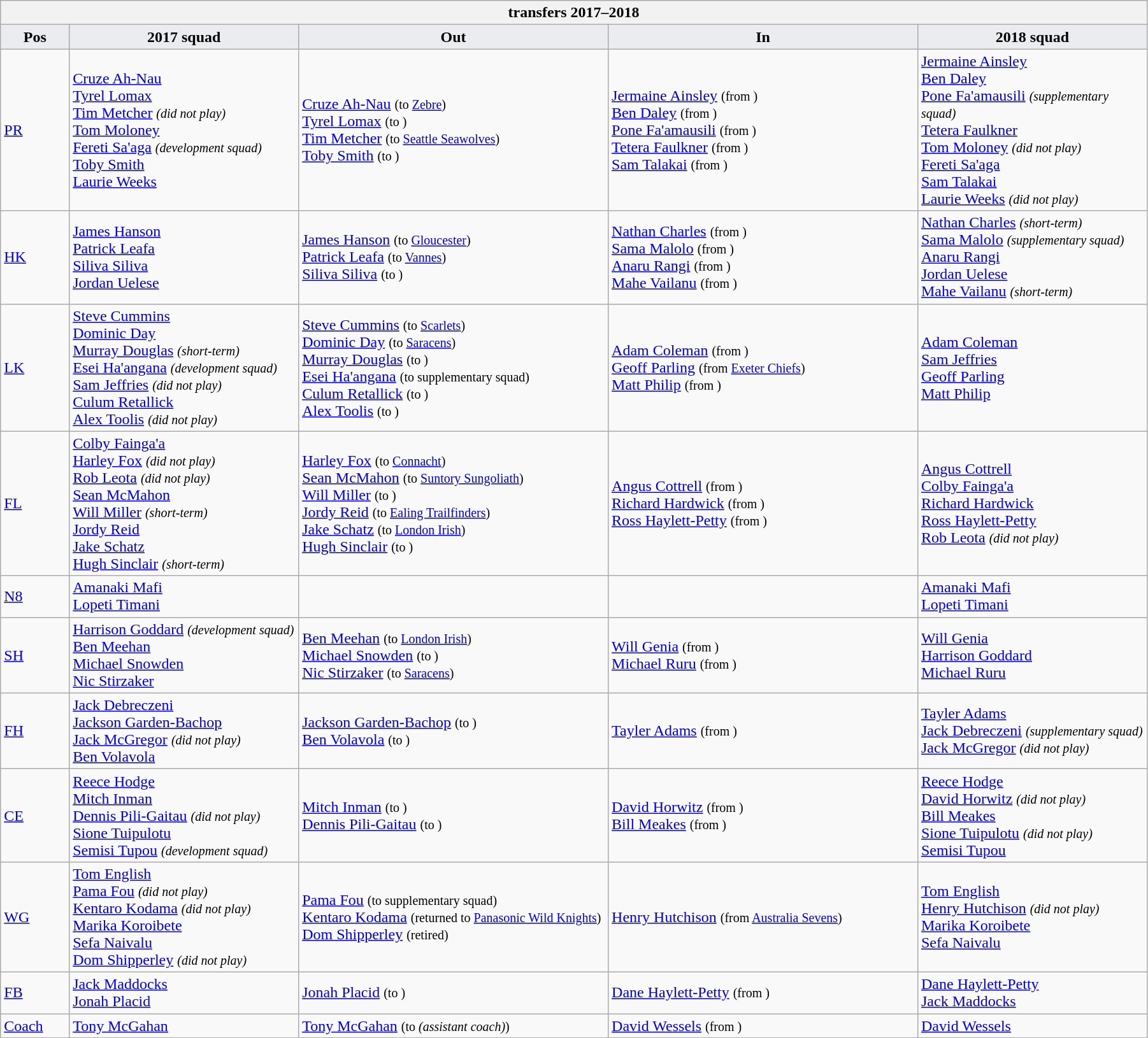<table class="wikitable" style="text-align: left; width:95%">
<tr>
<th colspan="100%"> transfers 2017–2018</th>
</tr>
<tr>
<th style="background:#ebecf0; width:6%;">Pos</th>
<th style="background:#ebecf0; width:20%;">2017 squad</th>
<th style="background:#ebecf0; width:27%;">Out</th>
<th style="background:#ebecf0; width:27%;">In</th>
<th style="background:#ebecf0; width:20%;">2018 squad</th>
</tr>
<tr>
<td><a href='#'>PR</a></td>
<td> <a href='#'>Cruze Ah-Nau</a> <br> <a href='#'>Tyrel Lomax</a> <br> <a href='#'>Tim Metcher</a> <small><em>(did not play)</em></small> <br> <a href='#'>Tom Moloney</a> <br> <a href='#'>Fereti Sa'aga</a> <small><em>(development squad)</em></small> <br> <a href='#'>Toby Smith</a> <br> <a href='#'>Laurie Weeks</a></td>
<td>  <a href='#'>Cruze Ah-Nau</a> <small>(to  <a href='#'>Zebre</a>)</small> <br>  <a href='#'>Tyrel Lomax</a> <small>(to )</small> <br>  <a href='#'>Tim Metcher</a> <small>(to  <a href='#'>Seattle Seawolves</a>)</small> <br>  <a href='#'>Toby Smith</a> <small>(to )</small></td>
<td>  <a href='#'>Jermaine Ainsley</a> <small>(from )</small> <br>  <a href='#'>Ben Daley</a> <small>(from )</small> <br>  <a href='#'>Pone Fa'amausili</a> <small>(from )</small> <br>  <a href='#'>Tetera Faulkner</a> <small>(from )</small> <br>  <a href='#'>Sam Talakai</a> <small>(from )</small></td>
<td> <a href='#'>Jermaine Ainsley</a> <br> <a href='#'>Ben Daley</a> <br> <a href='#'>Pone Fa'amausili</a> <small><em>(supplementary squad)</em></small> <br> <a href='#'>Tetera Faulkner</a> <br> <a href='#'>Tom Moloney</a> <small><em>(did not play)</em></small> <br> <a href='#'>Fereti Sa'aga</a> <br> <a href='#'>Sam Talakai</a> <br> <a href='#'>Laurie Weeks</a> <small><em>(did not play)</em></small></td>
</tr>
<tr>
<td><a href='#'>HK</a></td>
<td> <a href='#'>James Hanson</a> <br> <a href='#'>Patrick Leafa</a> <br> <a href='#'>Siliva Siliva</a> <br> <a href='#'>Jordan Uelese</a></td>
<td>  <a href='#'>James Hanson</a> <small>(to  <a href='#'>Gloucester</a>)</small> <br>  <a href='#'>Patrick Leafa</a> <small>(to  <a href='#'>Vannes</a>)</small> <br>  <a href='#'>Siliva Siliva</a> <small>(to )</small></td>
<td>  <a href='#'>Nathan Charles</a> <small>(from )</small> <br>  <a href='#'>Sama Malolo</a> <small>(from )</small> <br>  <a href='#'>Anaru Rangi</a> <small>(from )</small> <br>  <a href='#'>Mahe Vailanu</a> <small>(from )</small></td>
<td> <a href='#'>Nathan Charles</a> <small><em>(short-term)</em></small> <br> <a href='#'>Sama Malolo</a> <small><em>(supplementary squad)</em></small> <br> <a href='#'>Anaru Rangi</a> <br> <a href='#'>Jordan Uelese</a> <br> <a href='#'>Mahe Vailanu</a> <small><em>(short-term)</em></small></td>
</tr>
<tr>
<td><a href='#'>LK</a></td>
<td> <a href='#'>Steve Cummins</a> <br> <a href='#'>Dominic Day</a> <br> <a href='#'>Murray Douglas</a> <small><em>(short-term)</em></small> <br> <a href='#'>Esei Ha'angana</a> <small><em>(development squad)</em></small> <br> <a href='#'>Sam Jeffries</a> <small><em>(did not play)</em></small> <br> <a href='#'>Culum Retallick</a> <br> <a href='#'>Alex Toolis</a> <small><em>(did not play)</em></small></td>
<td>  <a href='#'>Steve Cummins</a> <small>(to  <a href='#'>Scarlets</a>)</small> <br>  <a href='#'>Dominic Day</a> <small>(to  <a href='#'>Saracens</a>)</small> <br>  <a href='#'>Murray Douglas</a> <small>(to )</small> <br>  <a href='#'>Esei Ha'angana</a> <small>(to supplementary squad)</small> <br>  <a href='#'>Culum Retallick</a> <small>(to )</small> <br>  <a href='#'>Alex Toolis</a> <small>(to )</small></td>
<td>  <a href='#'>Adam Coleman</a> <small>(from )</small> <br>  <a href='#'>Geoff Parling</a> <small>(from  <a href='#'>Exeter Chiefs</a>)</small> <br>  <a href='#'>Matt Philip</a> <small>(from )</small></td>
<td> <a href='#'>Adam Coleman</a> <br> <a href='#'>Sam Jeffries</a> <br> <a href='#'>Geoff Parling</a> <br> <a href='#'>Matt Philip</a></td>
</tr>
<tr>
<td><a href='#'>FL</a></td>
<td> <a href='#'>Colby Fainga'a</a> <br> <a href='#'>Harley Fox</a> <small><em>(did not play)</em></small> <br> <a href='#'>Rob Leota</a> <small><em>(did not play)</em></small> <br> <a href='#'>Sean McMahon</a> <br> <a href='#'>Will Miller</a> <small><em>(short-term)</em></small> <br> <a href='#'>Jordy Reid</a> <br> <a href='#'>Jake Schatz</a> <br> <a href='#'>Hugh Sinclair</a> <small><em>(short-term)</em></small></td>
<td>  <a href='#'>Harley Fox</a> <small>(to  <a href='#'>Connacht</a>)</small> <br>  <a href='#'>Sean McMahon</a> <small>(to  <a href='#'>Suntory Sungoliath</a>)</small> <br>  <a href='#'>Will Miller</a> <small>(to )</small> <br>  <a href='#'>Jordy Reid</a> <small>(to  <a href='#'>Ealing Trailfinders</a>)</small> <br>  <a href='#'>Jake Schatz</a> <small>(to  <a href='#'>London Irish</a>)</small> <br>  <a href='#'>Hugh Sinclair</a> <small>(to )</small></td>
<td>  <a href='#'>Angus Cottrell</a> <small>(from )</small> <br>  <a href='#'>Richard Hardwick</a> <small>(from )</small> <br>  <a href='#'>Ross Haylett-Petty</a> <small>(from )</small></td>
<td> <a href='#'>Angus Cottrell</a> <br> <a href='#'>Colby Fainga'a</a> <br> <a href='#'>Richard Hardwick</a> <br> <a href='#'>Ross Haylett-Petty</a> <br> <a href='#'>Rob Leota</a> <small><em>(did not play)</em></small></td>
</tr>
<tr>
<td><a href='#'>N8</a></td>
<td> <a href='#'>Amanaki Mafi</a> <br> <a href='#'>Lopeti Timani</a></td>
<td></td>
<td></td>
<td> <a href='#'>Amanaki Mafi</a> <br> <a href='#'>Lopeti Timani</a></td>
</tr>
<tr>
<td><a href='#'>SH</a></td>
<td> <a href='#'>Harrison Goddard</a> <small><em>(development squad)</em></small> <br> <a href='#'>Ben Meehan</a> <br> <a href='#'>Michael Snowden</a> <br> <a href='#'>Nic Stirzaker</a></td>
<td>  <a href='#'>Ben Meehan</a> <small>(to  <a href='#'>London Irish</a>)</small> <br>  <a href='#'>Michael Snowden</a> <small>(to )</small> <br>  <a href='#'>Nic Stirzaker</a> <small>(to  <a href='#'>Saracens</a>)</small></td>
<td>  <a href='#'>Will Genia</a> <small>(from )</small> <br>  <a href='#'>Michael Ruru</a> <small>(from )</small></td>
<td> <a href='#'>Will Genia</a> <br> <a href='#'>Harrison Goddard</a> <br> <a href='#'>Michael Ruru</a></td>
</tr>
<tr>
<td><a href='#'>FH</a></td>
<td> <a href='#'>Jack Debreczeni</a> <br> <a href='#'>Jackson Garden-Bachop</a> <br> <a href='#'>Jack McGregor</a> <small><em>(did not play)</em></small> <br> <a href='#'>Ben Volavola</a></td>
<td>  <a href='#'>Jackson Garden-Bachop</a> <small>(to )</small> <br>  <a href='#'>Ben Volavola</a> <small>(to )</small></td>
<td>  <a href='#'>Tayler Adams</a> <small>(from )</small></td>
<td> <a href='#'>Tayler Adams</a> <br> <a href='#'>Jack Debreczeni</a> <small><em>(supplementary squad)</em></small> <br> <a href='#'>Jack McGregor</a> <small><em>(did not play)</em></small></td>
</tr>
<tr>
<td><a href='#'>CE</a></td>
<td> <a href='#'>Reece Hodge</a> <br> <a href='#'>Mitch Inman</a> <br> <a href='#'>Dennis Pili-Gaitau</a> <small><em>(did not play)</em></small> <br> <a href='#'>Sione Tuipulotu</a> <br> <a href='#'>Semisi Tupou</a> <small><em>(development squad)</em></small></td>
<td>  <a href='#'>Mitch Inman</a> <small>(to )</small> <br>  <a href='#'>Dennis Pili-Gaitau</a> <small>(to )</small></td>
<td>  <a href='#'>David Horwitz</a> <small>(from )</small> <br>  <a href='#'>Bill Meakes</a> <small>(from )</small></td>
<td> <a href='#'>Reece Hodge</a> <br> <a href='#'>David Horwitz</a> <small><em>(did not play)</em></small> <br> <a href='#'>Bill Meakes</a> <br> <a href='#'>Sione Tuipulotu</a> <small><em>(did not play)</em></small> <br> <a href='#'>Semisi Tupou</a></td>
</tr>
<tr>
<td><a href='#'>WG</a></td>
<td> <a href='#'>Tom English</a> <br> <a href='#'>Pama Fou</a> <small><em>(did not play)</em></small> <br> <a href='#'>Kentaro Kodama</a> <small><em>(did not play)</em></small> <br> <a href='#'>Marika Koroibete</a> <br> <a href='#'>Sefa Naivalu</a> <br> <a href='#'>Dom Shipperley</a> <small><em>(did not play)</em></small></td>
<td>  <a href='#'>Pama Fou</a> <small>(to supplementary squad)</small> <br>  <a href='#'>Kentaro Kodama</a> <small>(returned to  <a href='#'>Panasonic Wild Knights</a>)</small> <br>  <a href='#'>Dom Shipperley</a> <small>(retired)</small></td>
<td>  <a href='#'>Henry Hutchison</a> <small>(from <a href='#'>Australia Sevens</a>)</small></td>
<td> <a href='#'>Tom English</a> <br> <a href='#'>Henry Hutchison</a> <small><em>(did not play)</em></small> <br> <a href='#'>Marika Koroibete</a> <br> <a href='#'>Sefa Naivalu</a></td>
</tr>
<tr>
<td><a href='#'>FB</a></td>
<td> <a href='#'>Jack Maddocks</a> <br> <a href='#'>Jonah Placid</a></td>
<td>  <a href='#'>Jonah Placid</a> <small>(to )</small></td>
<td>  <a href='#'>Dane Haylett-Petty</a> <small>(from )</small></td>
<td> <a href='#'>Dane Haylett-Petty</a> <br> <a href='#'>Jack Maddocks</a></td>
</tr>
<tr>
<td><a href='#'>Coach</a></td>
<td> <a href='#'>Tony McGahan</a></td>
<td>  <a href='#'>Tony McGahan</a> <small>(to  <em>(assistant coach)</em>)</small></td>
<td>  <a href='#'>David Wessels</a> <small>(from )</small></td>
<td> <a href='#'>David Wessels</a></td>
</tr>
</table>
